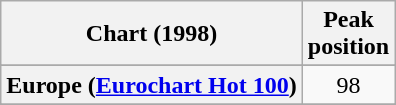<table class="wikitable sortable plainrowheaders" style="text-align:center">
<tr>
<th>Chart (1998)</th>
<th>Peak<br>position</th>
</tr>
<tr>
</tr>
<tr>
</tr>
<tr>
</tr>
<tr>
<th scope="row">Europe (<a href='#'>Eurochart Hot 100</a>)</th>
<td>98</td>
</tr>
<tr>
</tr>
<tr>
</tr>
<tr>
</tr>
<tr>
</tr>
<tr>
</tr>
</table>
